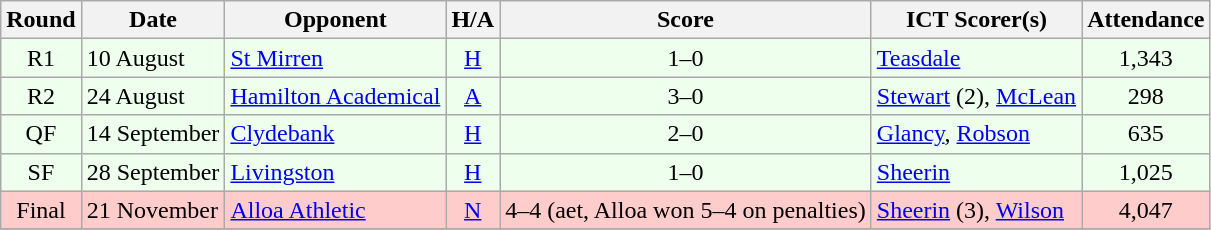<table class="wikitable" style="text-align:center">
<tr>
<th>Round</th>
<th>Date</th>
<th>Opponent</th>
<th>H/A</th>
<th>Score</th>
<th>ICT Scorer(s)</th>
<th>Attendance</th>
</tr>
<tr bgcolor=#EEFFEE>
<td>R1</td>
<td align=left>10 August</td>
<td align=left><a href='#'>St Mirren</a></td>
<td><a href='#'>H</a></td>
<td>1–0</td>
<td align=left><a href='#'>Teasdale</a></td>
<td>1,343</td>
</tr>
<tr bgcolor=#EEFFEE>
<td>R2</td>
<td align=left>24 August</td>
<td align=left><a href='#'>Hamilton Academical</a></td>
<td><a href='#'>A</a></td>
<td>3–0</td>
<td align=left><a href='#'>Stewart</a> (2), <a href='#'>McLean</a></td>
<td>298</td>
</tr>
<tr bgcolor=#EEFFEE>
<td>QF</td>
<td align=left>14 September</td>
<td align=left><a href='#'>Clydebank</a></td>
<td><a href='#'>H</a></td>
<td>2–0</td>
<td align=left><a href='#'>Glancy</a>, <a href='#'>Robson</a></td>
<td>635</td>
</tr>
<tr bgcolor=#EEFFEE>
<td>SF</td>
<td align=left>28 September</td>
<td align=left><a href='#'>Livingston</a></td>
<td><a href='#'>H</a></td>
<td>1–0</td>
<td align=left><a href='#'>Sheerin</a></td>
<td>1,025</td>
</tr>
<tr bgcolor=#FFCCCC>
<td>Final</td>
<td align=left>21 November</td>
<td align=left><a href='#'>Alloa Athletic</a></td>
<td><a href='#'>N</a></td>
<td>4–4 (aet, Alloa won 5–4 on penalties)</td>
<td align=left><a href='#'>Sheerin</a> (3), <a href='#'>Wilson</a></td>
<td>4,047</td>
</tr>
<tr>
</tr>
</table>
